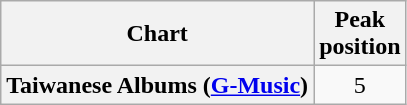<table class="wikitable plainrowheaders sortable">
<tr>
<th align="left">Chart</th>
<th align="center">Peak<br>position</th>
</tr>
<tr>
<th scope="row">Taiwanese Albums (<a href='#'>G-Music</a>)</th>
<td align="center">5</td>
</tr>
</table>
